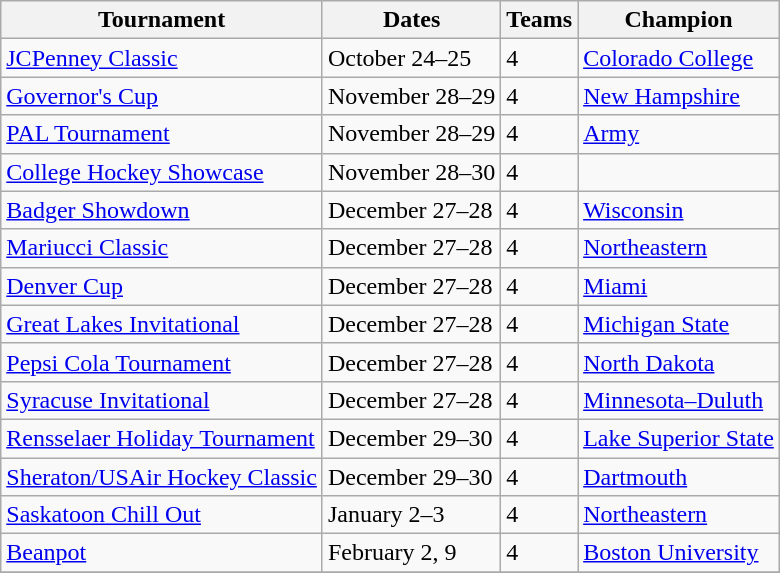<table class="wikitable">
<tr>
<th>Tournament</th>
<th>Dates</th>
<th>Teams</th>
<th>Champion</th>
</tr>
<tr>
<td><a href='#'>JCPenney Classic</a></td>
<td>October 24–25</td>
<td>4</td>
<td><a href='#'>Colorado College</a></td>
</tr>
<tr>
<td><a href='#'>Governor's Cup</a></td>
<td>November 28–29</td>
<td>4</td>
<td><a href='#'>New Hampshire</a></td>
</tr>
<tr>
<td><a href='#'>PAL Tournament</a></td>
<td>November 28–29</td>
<td>4</td>
<td><a href='#'>Army</a></td>
</tr>
<tr>
<td><a href='#'>College Hockey Showcase</a></td>
<td>November 28–30</td>
<td>4</td>
<td></td>
</tr>
<tr>
<td><a href='#'>Badger Showdown</a></td>
<td>December 27–28</td>
<td>4</td>
<td><a href='#'>Wisconsin</a></td>
</tr>
<tr>
<td><a href='#'>Mariucci Classic</a></td>
<td>December 27–28</td>
<td>4</td>
<td><a href='#'>Northeastern</a></td>
</tr>
<tr>
<td><a href='#'>Denver Cup</a></td>
<td>December 27–28</td>
<td>4</td>
<td><a href='#'>Miami</a></td>
</tr>
<tr>
<td><a href='#'>Great Lakes Invitational</a></td>
<td>December 27–28</td>
<td>4</td>
<td><a href='#'>Michigan State</a></td>
</tr>
<tr>
<td><a href='#'>Pepsi Cola Tournament</a></td>
<td>December 27–28</td>
<td>4</td>
<td><a href='#'>North Dakota</a></td>
</tr>
<tr>
<td><a href='#'>Syracuse Invitational</a></td>
<td>December 27–28</td>
<td>4</td>
<td><a href='#'>Minnesota–Duluth</a></td>
</tr>
<tr>
<td><a href='#'>Rensselaer Holiday Tournament</a></td>
<td>December 29–30</td>
<td>4</td>
<td><a href='#'>Lake Superior State</a></td>
</tr>
<tr>
<td><a href='#'>Sheraton/USAir Hockey Classic</a></td>
<td>December 29–30</td>
<td>4</td>
<td><a href='#'>Dartmouth</a></td>
</tr>
<tr>
<td><a href='#'>Saskatoon Chill Out</a></td>
<td>January 2–3</td>
<td>4</td>
<td><a href='#'>Northeastern</a></td>
</tr>
<tr>
<td><a href='#'>Beanpot</a></td>
<td>February 2, 9</td>
<td>4</td>
<td><a href='#'>Boston University</a></td>
</tr>
<tr>
</tr>
</table>
